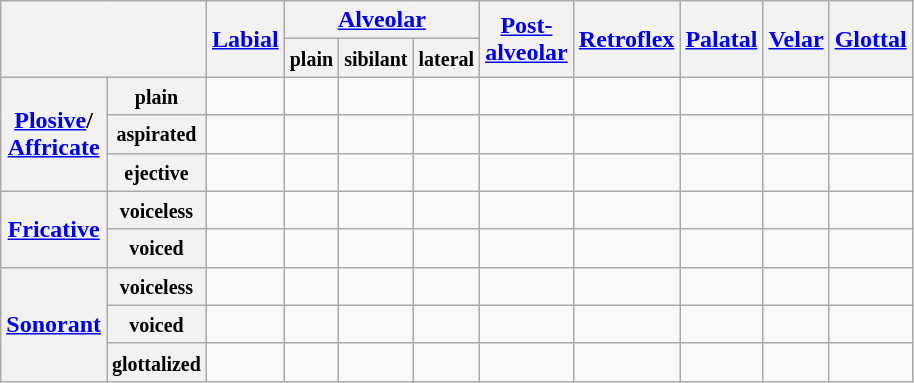<table class="wikitable" style="text-align: center;">
<tr>
<th colspan="2" rowspan="2"></th>
<th rowspan="2"><a href='#'>Labial</a></th>
<th colspan="3"><a href='#'>Alveolar</a></th>
<th rowspan="2"><a href='#'>Post-<br>alveolar</a></th>
<th rowspan="2"><a href='#'>Retroflex</a></th>
<th rowspan="2"><a href='#'>Palatal</a></th>
<th rowspan="2"><a href='#'><strong>Velar</strong></a></th>
<th rowspan="2"><a href='#'>Glottal</a></th>
</tr>
<tr>
<th><small>plain</small></th>
<th><small>sibilant</small></th>
<th><small>lateral</small></th>
</tr>
<tr>
<th rowspan="3"><a href='#'>Plosive</a>/<br><a href='#'>Affricate</a></th>
<th><small>plain</small></th>
<td></td>
<td> </td>
<td> </td>
<td> </td>
<td> </td>
<td> </td>
<td></td>
<td> </td>
<td> </td>
</tr>
<tr>
<th><small>aspirated</small></th>
<td></td>
<td> </td>
<td> </td>
<td> </td>
<td> </td>
<td> </td>
<td></td>
<td> </td>
<td></td>
</tr>
<tr>
<th><small>ejective</small></th>
<td></td>
<td> </td>
<td> </td>
<td> </td>
<td> </td>
<td> </td>
<td></td>
<td> </td>
<td></td>
</tr>
<tr>
<th rowspan="2"><a href='#'>Fricative</a></th>
<th><small>voiceless</small></th>
<td></td>
<td></td>
<td> </td>
<td> </td>
<td> </td>
<td> </td>
<td></td>
<td> </td>
<td></td>
</tr>
<tr>
<th><small>voiced</small></th>
<td></td>
<td></td>
<td> </td>
<td> </td>
<td></td>
<td> </td>
<td></td>
<td> </td>
<td></td>
</tr>
<tr>
<th rowspan="3"><a href='#'>Sonorant</a></th>
<th><small>voiceless</small></th>
<td></td>
<td> </td>
<td></td>
<td></td>
<td></td>
<td></td>
<td></td>
<td></td>
<td></td>
</tr>
<tr>
<th><small>voiced</small></th>
<td> </td>
<td> </td>
<td></td>
<td></td>
<td></td>
<td></td>
<td> </td>
<td></td>
<td></td>
</tr>
<tr>
<th><small>glottalized</small></th>
<td></td>
<td> </td>
<td></td>
<td></td>
<td></td>
<td></td>
<td> </td>
<td></td>
<td></td>
</tr>
</table>
